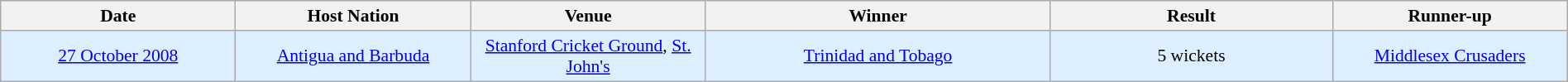<table class="wikitable" style="font-size:90%; width: 100%; text-align: center;">
<tr>
<th width=15%>Date</th>
<th width=15%>Host Nation</th>
<th width=15%>Venue</th>
<th width=22%>Winner</th>
<th width=18%>Result</th>
<th width=22%>Runner-up</th>
</tr>
<tr style="background:#ddeeff">
<td><a href='#'>27 October 2008</a></td>
<td>  <a href='#'>Antigua and Barbuda</a></td>
<td>  <a href='#'>Stanford Cricket Ground</a>, <a href='#'>St. John's</a></td>
<td><a href='#'>Trinidad and Tobago</a></td>
<td>5 wickets</td>
<td><a href='#'>Middlesex Crusaders</a></td>
</tr>
</table>
